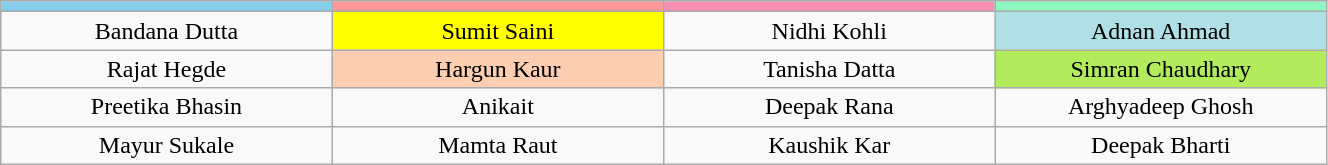<table class="wikitable"  style="text-align:center; font-size:100%; width:70%;">
<tr>
<td style="width:13%;" scope="col" bgcolor="#87ceeb"><strong></strong></td>
<td style="width:13%;" scope="col" bgcolor="#ff9999"><strong></strong></td>
<td style="width:13%;" scope="col" bgcolor="#f78fb2"><strong></strong></td>
<td style="width:13%;" scope="col" bgcolor="#8ff7c0"><strong></strong></td>
</tr>
<tr>
<td>Bandana Dutta</td>
<td bgcolor="yellow">Sumit Saini</td>
<td>Nidhi Kohli</td>
<td bgcolor="#B0E0E6">Adnan Ahmad</td>
</tr>
<tr>
<td>Rajat Hegde</td>
<td bgcolor=#FBCEB1>Hargun Kaur</td>
<td>Tanisha Datta</td>
<td bgcolor=#B2EC5D>Simran Chaudhary</td>
</tr>
<tr>
<td>Preetika Bhasin</td>
<td>Anikait</td>
<td>Deepak Rana</td>
<td>Arghyadeep Ghosh</td>
</tr>
<tr>
<td>Mayur Sukale</td>
<td>Mamta Raut</td>
<td>Kaushik Kar</td>
<td>Deepak Bharti</td>
</tr>
</table>
